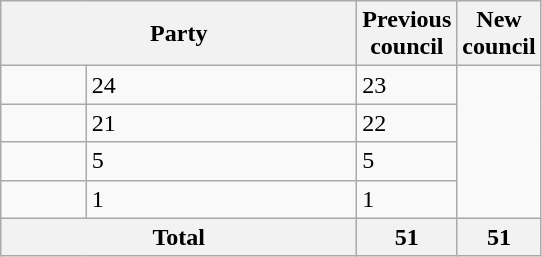<table class="wikitable">
<tr>
<th valign=centre colspan="2" style="width: 230px">Party</th>
<th valign=top style="width: 30px">Previous council</th>
<th valign=top style="width: 30px">New council</th>
</tr>
<tr>
<td></td>
<td>24</td>
<td>23</td>
</tr>
<tr>
<td></td>
<td>21</td>
<td>22</td>
</tr>
<tr>
<td></td>
<td>5</td>
<td>5</td>
</tr>
<tr>
<td></td>
<td>1</td>
<td>1</td>
</tr>
<tr>
<th colspan=2>Total</th>
<th style="text-align: center">51</th>
<th colspan=3>51</th>
</tr>
</table>
